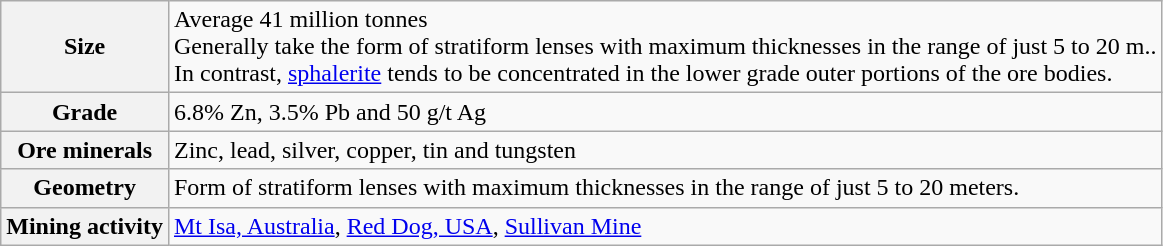<table class="wikitable">
<tr>
<th>Size</th>
<td>Average 41 million tonnes<br>Generally take the form of stratiform lenses with maximum thicknesses in the range of just 5 to 20 m..<br>In contrast, <a href='#'>sphalerite</a> tends to be concentrated in the lower grade outer portions of the ore bodies.</td>
</tr>
<tr>
<th>Grade</th>
<td>6.8% Zn, 3.5% Pb and 50 g/t Ag</td>
</tr>
<tr>
<th>Ore minerals</th>
<td>Zinc, lead, silver, copper, tin and tungsten</td>
</tr>
<tr>
<th>Geometry</th>
<td>Form of stratiform lenses with maximum thicknesses in the range of just 5 to 20 meters.</td>
</tr>
<tr>
<th>Mining activity</th>
<td><a href='#'>Mt Isa, Australia</a>, <a href='#'>Red Dog, USA</a>, <a href='#'>Sullivan Mine</a></td>
</tr>
</table>
